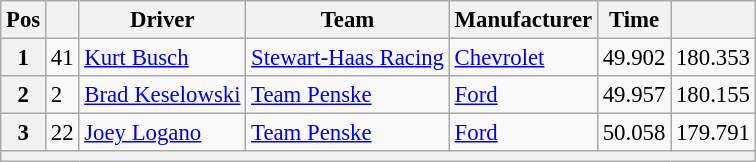<table class="wikitable" style="font-size:95%">
<tr>
<th>Pos</th>
<th></th>
<th>Driver</th>
<th>Team</th>
<th>Manufacturer</th>
<th>Time</th>
<th></th>
</tr>
<tr>
<th>1</th>
<td>41</td>
<td><a href='#'>Kurt Busch</a></td>
<td><a href='#'>Stewart-Haas Racing</a></td>
<td><a href='#'>Chevrolet</a></td>
<td>49.902</td>
<td>180.353</td>
</tr>
<tr>
<th>2</th>
<td>2</td>
<td><a href='#'>Brad Keselowski</a></td>
<td><a href='#'>Team Penske</a></td>
<td><a href='#'>Ford</a></td>
<td>49.957</td>
<td>180.155</td>
</tr>
<tr>
<th>3</th>
<td>22</td>
<td><a href='#'>Joey Logano</a></td>
<td><a href='#'>Team Penske</a></td>
<td><a href='#'>Ford</a></td>
<td>50.058</td>
<td>179.791</td>
</tr>
<tr>
<th colspan="7"></th>
</tr>
</table>
